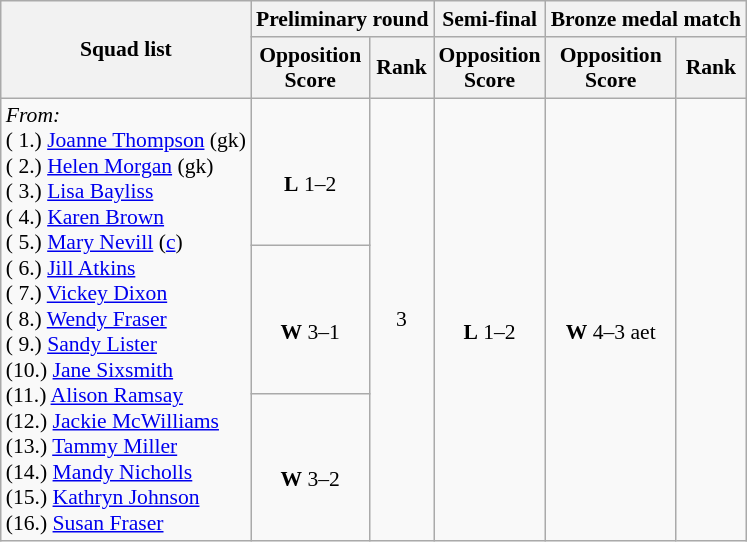<table class=wikitable style="font-size:90%">
<tr>
<th rowspan="2">Squad list</th>
<th colspan="2">Preliminary round</th>
<th>Semi-final</th>
<th colspan="2">Bronze medal match</th>
</tr>
<tr>
<th>Opposition<br>Score</th>
<th>Rank</th>
<th>Opposition<br>Score</th>
<th>Opposition<br>Score</th>
<th>Rank</th>
</tr>
<tr>
<td rowspan="3"><em>From:</em><br>( 1.) <a href='#'>Joanne Thompson</a> (gk)<br>( 2.) <a href='#'>Helen Morgan</a> (gk)<br>( 3.) <a href='#'>Lisa Bayliss</a><br>( 4.) <a href='#'>Karen Brown</a> <br>( 5.) <a href='#'>Mary Nevill</a> (<a href='#'>c</a>) <br>( 6.) <a href='#'>Jill Atkins</a><br>( 7.) <a href='#'>Vickey Dixon</a><br>( 8.) <a href='#'>Wendy Fraser</a><br>( 9.) <a href='#'>Sandy Lister</a><br>(10.) <a href='#'>Jane Sixsmith</a><br>(11.) <a href='#'>Alison Ramsay</a><br>(12.) <a href='#'>Jackie McWilliams</a><br>(13.) <a href='#'>Tammy Miller</a><br>(14.) <a href='#'>Mandy Nicholls</a><br>(15.) <a href='#'>Kathryn Johnson</a><br>(16.) <a href='#'>Susan Fraser</a></td>
<td style="text-align:center;"><br><strong>L</strong> 1–2</td>
<td style="text-align:center;" rowspan="3">3</td>
<td style="text-align:center;" rowspan="3"><br><strong>L</strong> 1–2</td>
<td style="text-align:center;" rowspan="3"><br><strong>W</strong> 4–3 aet</td>
<td style="text-align:center;" rowspan="3"></td>
</tr>
<tr>
<td style="text-align:center;"><br><strong>W</strong> 3–1</td>
</tr>
<tr>
<td style="text-align:center;"><br><strong>W</strong> 3–2</td>
</tr>
</table>
